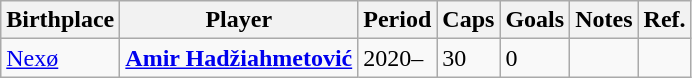<table class="wikitable sortable">
<tr>
<th>Birthplace</th>
<th>Player</th>
<th>Period</th>
<th>Caps</th>
<th>Goals</th>
<th>Notes</th>
<th>Ref.</th>
</tr>
<tr>
<td><a href='#'>Nexø</a></td>
<td><strong><a href='#'>Amir Hadžiahmetović</a></strong></td>
<td>2020–</td>
<td>30</td>
<td>0</td>
<td></td>
<td></td>
</tr>
</table>
